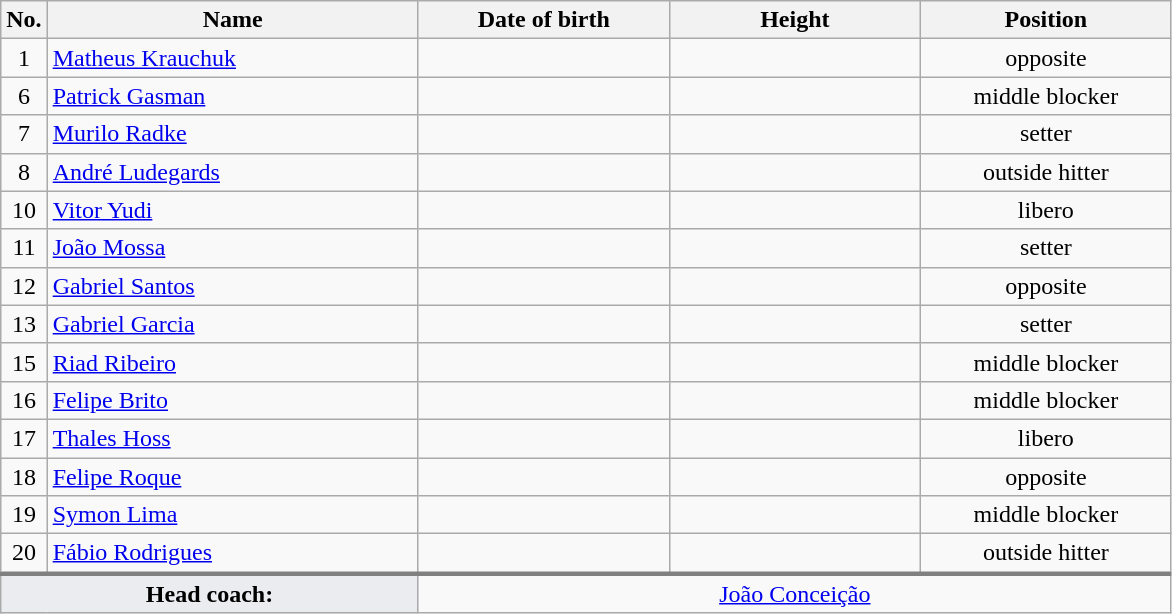<table class="wikitable sortable" style="font-size:100%; text-align:center">
<tr>
<th>No.</th>
<th style="width:15em">Name</th>
<th style="width:10em">Date of birth</th>
<th style="width:10em">Height</th>
<th style="width:10em">Position</th>
</tr>
<tr>
<td>1</td>
<td align=left> <a href='#'>Matheus Krauchuk</a></td>
<td align=right></td>
<td></td>
<td>opposite</td>
</tr>
<tr>
<td>6</td>
<td align=left> <a href='#'>Patrick Gasman</a></td>
<td align=right></td>
<td></td>
<td>middle blocker</td>
</tr>
<tr>
<td>7</td>
<td align=left> <a href='#'>Murilo Radke</a></td>
<td align=right></td>
<td></td>
<td>setter</td>
</tr>
<tr>
<td>8</td>
<td align=left> <a href='#'>André Ludegards</a></td>
<td align=right></td>
<td></td>
<td>outside hitter</td>
</tr>
<tr>
<td>10</td>
<td align=left> <a href='#'>Vitor Yudi</a></td>
<td align=right></td>
<td></td>
<td>libero</td>
</tr>
<tr>
<td>11</td>
<td align=left> <a href='#'>João Mossa</a></td>
<td align=right></td>
<td></td>
<td>setter</td>
</tr>
<tr>
<td>12</td>
<td align=left> <a href='#'>Gabriel Santos</a></td>
<td align=right></td>
<td></td>
<td>opposite</td>
</tr>
<tr>
<td>13</td>
<td align=left> <a href='#'>Gabriel Garcia</a></td>
<td align=right></td>
<td></td>
<td>setter</td>
</tr>
<tr>
<td>15</td>
<td align=left> <a href='#'>Riad Ribeiro</a></td>
<td align=right></td>
<td></td>
<td>middle blocker</td>
</tr>
<tr>
<td>16</td>
<td align=left> <a href='#'>Felipe Brito</a></td>
<td align=right></td>
<td></td>
<td>middle blocker</td>
</tr>
<tr>
<td>17</td>
<td align=left> <a href='#'>Thales Hoss</a></td>
<td align=right></td>
<td></td>
<td>libero</td>
</tr>
<tr>
<td>18</td>
<td align=left> <a href='#'>Felipe Roque</a></td>
<td align=right></td>
<td></td>
<td>opposite</td>
</tr>
<tr>
<td>19</td>
<td align=left> <a href='#'>Symon Lima</a></td>
<td align=right></td>
<td></td>
<td>middle blocker</td>
</tr>
<tr>
<td>20</td>
<td align=left> <a href='#'>Fábio Rodrigues</a></td>
<td align=right></td>
<td></td>
<td>outside hitter</td>
</tr>
<tr style="border-top: 3px solid grey">
<td colspan=2 style="background:#EAECF0"><strong>Head coach:</strong></td>
<td colspan=3> <a href='#'>João Conceição</a></td>
</tr>
</table>
